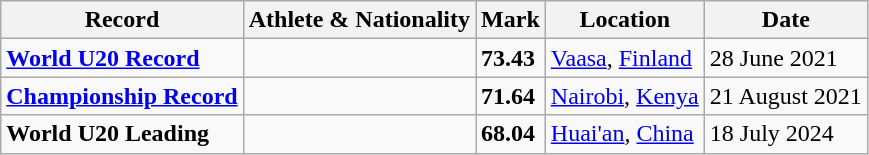<table class="wikitable">
<tr>
<th>Record</th>
<th>Athlete & Nationality</th>
<th>Mark</th>
<th>Location</th>
<th>Date</th>
</tr>
<tr>
<td><strong><a href='#'>World U20 Record</a></strong></td>
<td></td>
<td><strong>73.43</strong></td>
<td><a href='#'>Vaasa</a>, <a href='#'>Finland</a></td>
<td>28 June 2021</td>
</tr>
<tr>
<td><strong><a href='#'>Championship Record</a></strong></td>
<td></td>
<td><strong>71.64</strong></td>
<td><a href='#'>Nairobi</a>, <a href='#'>Kenya</a></td>
<td>21 August 2021</td>
</tr>
<tr>
<td><strong>World U20 Leading</strong></td>
<td></td>
<td><strong>68.04</strong></td>
<td><a href='#'>Huai'an</a>, <a href='#'>China</a></td>
<td>18 July 2024</td>
</tr>
</table>
